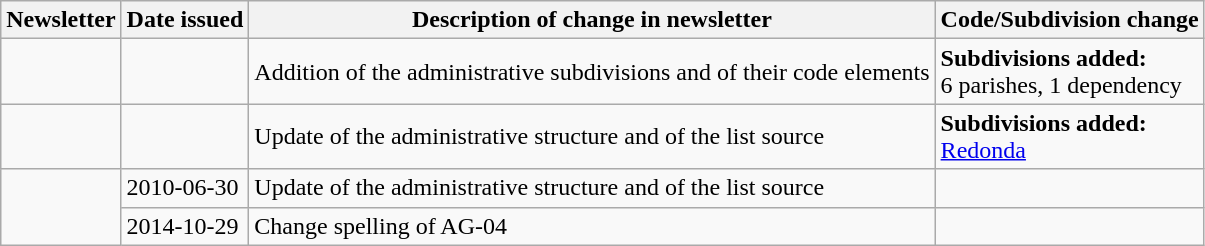<table class="wikitable">
<tr>
<th>Newsletter</th>
<th>Date issued</th>
<th>Description of change in newsletter</th>
<th>Code/Subdivision change</th>
</tr>
<tr>
<td id="I-8"></td>
<td></td>
<td>Addition of the administrative subdivisions and of their code elements</td>
<td style=white-space:nowrap><strong>Subdivisions added:</strong><br> 6 parishes, 1 dependency</td>
</tr>
<tr>
<td id="II-2"></td>
<td></td>
<td>Update of the administrative structure and of the list source</td>
<td style=white-space:nowrap><strong>Subdivisions added:</strong><br>  <a href='#'>Redonda</a></td>
</tr>
<tr>
<td rowspan="2"></td>
<td>2010-06-30</td>
<td>Update of the administrative structure and of the list source</td>
<td></td>
</tr>
<tr>
<td>2014-10-29</td>
<td>Change spelling of AG-04</td>
<td></td>
</tr>
</table>
